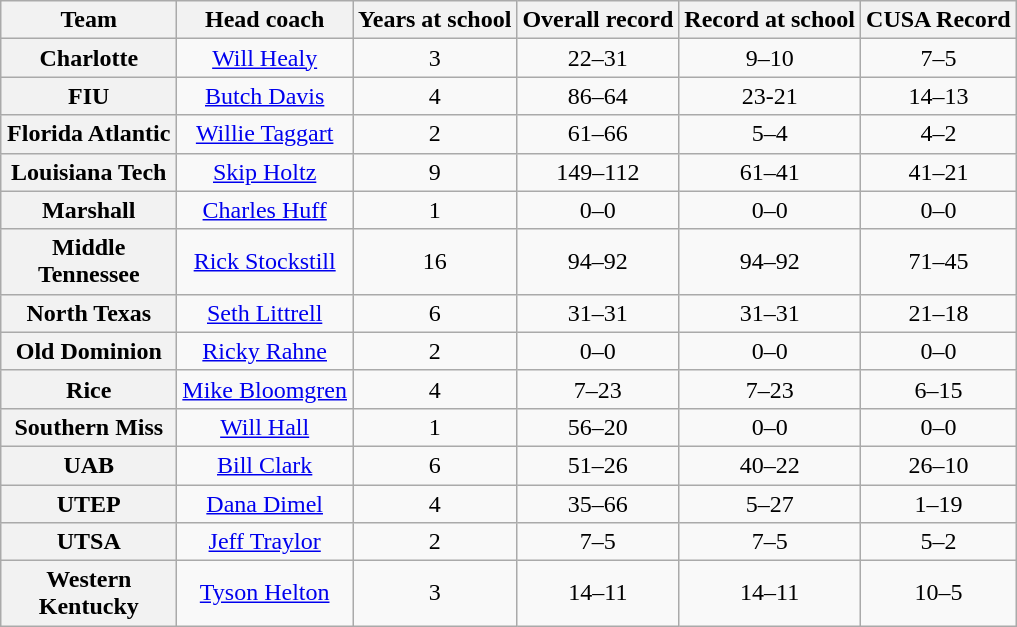<table class="wikitable sortable" style="text-align: center;">
<tr>
<th width="110">Team</th>
<th>Head coach</th>
<th>Years at school</th>
<th>Overall record</th>
<th>Record at school</th>
<th>CUSA Record</th>
</tr>
<tr>
<th style=>Charlotte</th>
<td><a href='#'>Will Healy</a></td>
<td>3</td>
<td>22–31</td>
<td>9–10</td>
<td>7–5</td>
</tr>
<tr>
<th style=>FIU</th>
<td><a href='#'>Butch Davis</a></td>
<td>4</td>
<td>86–64</td>
<td>23-21</td>
<td>14–13</td>
</tr>
<tr>
<th style=>Florida Atlantic</th>
<td><a href='#'>Willie Taggart</a></td>
<td>2</td>
<td>61–66</td>
<td>5–4</td>
<td>4–2</td>
</tr>
<tr>
<th style=>Louisiana Tech</th>
<td><a href='#'>Skip Holtz</a></td>
<td>9</td>
<td>149–112</td>
<td>61–41</td>
<td>41–21</td>
</tr>
<tr>
<th style=>Marshall</th>
<td><a href='#'>Charles Huff</a></td>
<td>1</td>
<td>0–0</td>
<td>0–0</td>
<td>0–0</td>
</tr>
<tr>
<th style=>Middle Tennessee</th>
<td><a href='#'>Rick Stockstill</a></td>
<td>16</td>
<td>94–92</td>
<td>94–92</td>
<td>71–45</td>
</tr>
<tr>
<th style=>North Texas</th>
<td><a href='#'>Seth Littrell</a></td>
<td>6</td>
<td>31–31</td>
<td>31–31</td>
<td>21–18</td>
</tr>
<tr>
<th style=>Old Dominion</th>
<td><a href='#'>Ricky Rahne</a></td>
<td>2</td>
<td>0–0</td>
<td>0–0</td>
<td>0–0</td>
</tr>
<tr>
<th style=>Rice</th>
<td><a href='#'>Mike Bloomgren</a></td>
<td>4</td>
<td>7–23</td>
<td>7–23</td>
<td>6–15</td>
</tr>
<tr>
<th style=>Southern Miss</th>
<td><a href='#'>Will Hall</a></td>
<td>1</td>
<td>56–20</td>
<td>0–0</td>
<td>0–0</td>
</tr>
<tr>
<th style=>UAB</th>
<td><a href='#'>Bill Clark</a></td>
<td>6</td>
<td>51–26</td>
<td>40–22</td>
<td>26–10</td>
</tr>
<tr>
<th style=>UTEP</th>
<td><a href='#'>Dana Dimel</a></td>
<td>4</td>
<td>35–66</td>
<td>5–27</td>
<td>1–19</td>
</tr>
<tr>
<th style=>UTSA</th>
<td><a href='#'>Jeff Traylor</a></td>
<td>2</td>
<td>7–5</td>
<td>7–5</td>
<td>5–2</td>
</tr>
<tr>
<th style=>Western Kentucky</th>
<td><a href='#'>Tyson Helton</a></td>
<td>3</td>
<td>14–11</td>
<td>14–11</td>
<td>10–5</td>
</tr>
</table>
